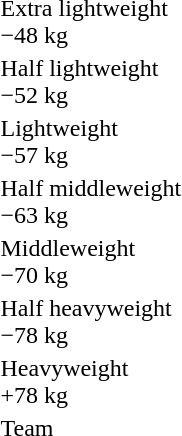<table>
<tr>
<td rowspan=2>Extra lightweight<br>−48 kg</td>
<td rowspan=2></td>
<td rowspan=2></td>
<td></td>
</tr>
<tr>
<td></td>
</tr>
<tr>
<td rowspan=2>Half lightweight<br>−52 kg</td>
<td rowspan=2></td>
<td rowspan=2></td>
<td></td>
</tr>
<tr>
<td></td>
</tr>
<tr>
<td rowspan=2>Lightweight<br>−57 kg</td>
<td rowspan=2></td>
<td rowspan=2></td>
<td></td>
</tr>
<tr>
<td></td>
</tr>
<tr>
<td rowspan=2>Half middleweight<br>−63 kg</td>
<td rowspan=2></td>
<td rowspan=2></td>
<td></td>
</tr>
<tr>
<td></td>
</tr>
<tr>
<td rowspan=2>Middleweight<br>−70 kg</td>
<td rowspan=2></td>
<td rowspan=2></td>
<td></td>
</tr>
<tr>
<td></td>
</tr>
<tr>
<td rowspan=2>Half heavyweight<br>−78 kg</td>
<td rowspan=2></td>
<td rowspan=2></td>
<td></td>
</tr>
<tr>
<td></td>
</tr>
<tr>
<td rowspan=2>Heavyweight<br>+78 kg</td>
<td rowspan=2></td>
<td rowspan=2></td>
<td></td>
</tr>
<tr>
<td></td>
</tr>
<tr>
<td rowspan=2>Team</td>
<td rowspan=2></td>
<td rowspan=2></td>
<td></td>
</tr>
<tr>
<td></td>
</tr>
</table>
